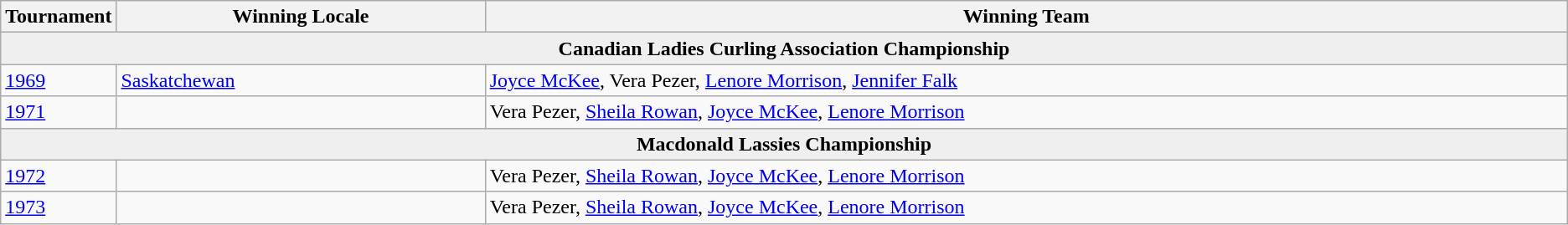<table class="wikitable">
<tr>
<th>Tournament</th>
<th width="25%">Winning Locale</th>
<th width="75%">Winning Team</th>
</tr>
<tr>
<th ! colspan="3" style="background:#efefef;" align="center">Canadian Ladies Curling Association Championship</th>
</tr>
<tr>
<td><a href='#'>1969</a></td>
<td> <a href='#'>Saskatchewan</a></td>
<td><a href='#'>Joyce McKee</a>, Vera Pezer, <a href='#'>Lenore Morrison</a>, <a href='#'>Jennifer Falk</a></td>
</tr>
<tr>
<td><a href='#'>1971</a></td>
<td></td>
<td>Vera Pezer, <a href='#'>Sheila Rowan</a>, <a href='#'>Joyce McKee</a>, <a href='#'>Lenore Morrison</a></td>
</tr>
<tr>
<th ! colspan="3" style="background:#efefef;" align="center">Macdonald Lassies Championship</th>
</tr>
<tr>
<td><a href='#'>1972</a></td>
<td></td>
<td>Vera Pezer, <a href='#'>Sheila Rowan</a>, <a href='#'>Joyce McKee</a>, <a href='#'>Lenore Morrison</a></td>
</tr>
<tr>
<td><a href='#'>1973</a></td>
<td></td>
<td>Vera Pezer, <a href='#'>Sheila Rowan</a>, <a href='#'>Joyce McKee</a>, <a href='#'>Lenore Morrison</a></td>
</tr>
</table>
